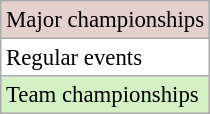<table class=wikitable style="font-size:95%">
<tr style="background:#e5d1cb;">
<td>Major championships</td>
</tr>
<tr style="background:#fff;">
<td>Regular events</td>
</tr>
<tr style="background:#D4F1C5;">
<td>Team championships</td>
</tr>
</table>
